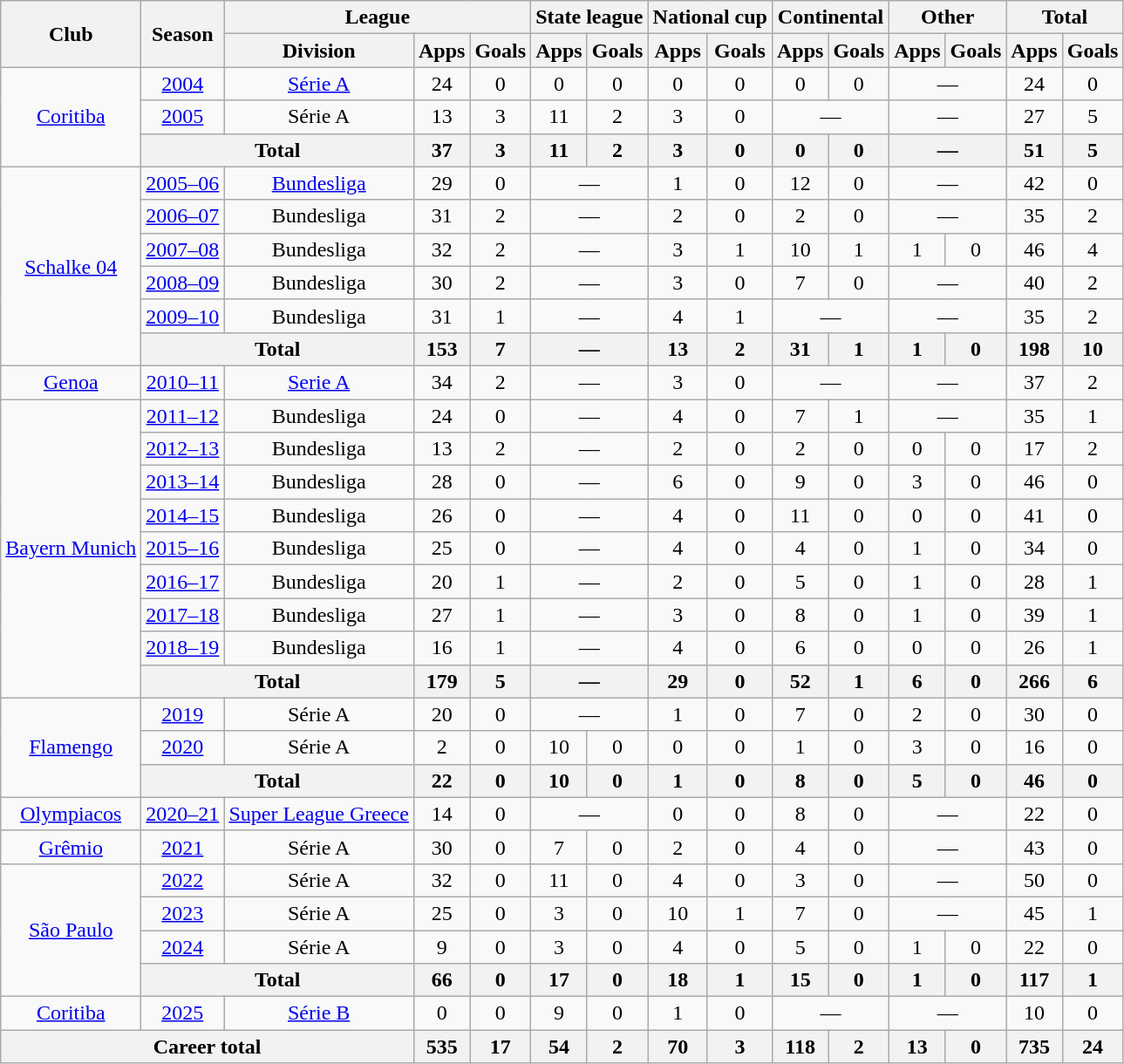<table class="wikitable" style="text-align:center">
<tr>
<th rowspan="2">Club</th>
<th rowspan="2">Season</th>
<th colspan="3">League</th>
<th colspan="2">State league</th>
<th colspan="2">National cup</th>
<th colspan="2">Continental</th>
<th colspan="2">Other</th>
<th colspan="2">Total</th>
</tr>
<tr>
<th>Division</th>
<th>Apps</th>
<th>Goals</th>
<th>Apps</th>
<th>Goals</th>
<th>Apps</th>
<th>Goals</th>
<th>Apps</th>
<th>Goals</th>
<th>Apps</th>
<th>Goals</th>
<th>Apps</th>
<th>Goals</th>
</tr>
<tr>
<td rowspan="3"><a href='#'>Coritiba</a></td>
<td><a href='#'>2004</a></td>
<td><a href='#'>Série A</a></td>
<td>24</td>
<td>0</td>
<td>0</td>
<td>0</td>
<td>0</td>
<td>0</td>
<td>0</td>
<td>0</td>
<td colspan="2">—</td>
<td>24</td>
<td>0</td>
</tr>
<tr>
<td><a href='#'>2005</a></td>
<td>Série A</td>
<td>13</td>
<td>3</td>
<td>11</td>
<td>2</td>
<td>3</td>
<td>0</td>
<td colspan="2">—</td>
<td colspan="2">—</td>
<td>27</td>
<td>5</td>
</tr>
<tr>
<th colspan="2">Total</th>
<th>37</th>
<th>3</th>
<th>11</th>
<th>2</th>
<th>3</th>
<th>0</th>
<th>0</th>
<th>0</th>
<th colspan="2">—</th>
<th>51</th>
<th>5</th>
</tr>
<tr>
<td rowspan="6"><a href='#'>Schalke 04</a></td>
<td><a href='#'>2005–06</a></td>
<td><a href='#'>Bundesliga</a></td>
<td>29</td>
<td>0</td>
<td colspan="2">—</td>
<td>1</td>
<td>0</td>
<td>12</td>
<td>0</td>
<td colspan="2">—</td>
<td>42</td>
<td>0</td>
</tr>
<tr>
<td><a href='#'>2006–07</a></td>
<td>Bundesliga</td>
<td>31</td>
<td>2</td>
<td colspan="2">—</td>
<td>2</td>
<td>0</td>
<td>2</td>
<td>0</td>
<td colspan="2">—</td>
<td>35</td>
<td>2</td>
</tr>
<tr>
<td><a href='#'>2007–08</a></td>
<td>Bundesliga</td>
<td>32</td>
<td>2</td>
<td colspan="2">—</td>
<td>3</td>
<td>1</td>
<td>10</td>
<td>1</td>
<td>1</td>
<td>0</td>
<td>46</td>
<td>4</td>
</tr>
<tr>
<td><a href='#'>2008–09</a></td>
<td>Bundesliga</td>
<td>30</td>
<td>2</td>
<td colspan="2">—</td>
<td>3</td>
<td>0</td>
<td>7</td>
<td>0</td>
<td colspan="2">—</td>
<td>40</td>
<td>2</td>
</tr>
<tr>
<td><a href='#'>2009–10</a></td>
<td>Bundesliga</td>
<td>31</td>
<td>1</td>
<td colspan="2">—</td>
<td>4</td>
<td>1</td>
<td colspan="2">—</td>
<td colspan="2">—</td>
<td>35</td>
<td>2</td>
</tr>
<tr>
<th colspan="2">Total</th>
<th>153</th>
<th>7</th>
<th colspan="2">—</th>
<th>13</th>
<th>2</th>
<th>31</th>
<th>1</th>
<th>1</th>
<th>0</th>
<th>198</th>
<th>10</th>
</tr>
<tr>
<td><a href='#'>Genoa</a></td>
<td><a href='#'>2010–11</a></td>
<td><a href='#'>Serie A</a></td>
<td>34</td>
<td>2</td>
<td colspan="2">—</td>
<td>3</td>
<td>0</td>
<td colspan="2">—</td>
<td colspan="2">—</td>
<td>37</td>
<td>2</td>
</tr>
<tr>
<td rowspan="9"><a href='#'>Bayern Munich</a></td>
<td><a href='#'>2011–12</a></td>
<td>Bundesliga</td>
<td>24</td>
<td>0</td>
<td colspan="2">—</td>
<td>4</td>
<td>0</td>
<td>7</td>
<td>1</td>
<td colspan="2">—</td>
<td>35</td>
<td>1</td>
</tr>
<tr>
<td><a href='#'>2012–13</a></td>
<td>Bundesliga</td>
<td>13</td>
<td>2</td>
<td colspan="2">—</td>
<td>2</td>
<td>0</td>
<td>2</td>
<td>0</td>
<td>0</td>
<td>0</td>
<td>17</td>
<td>2</td>
</tr>
<tr>
<td><a href='#'>2013–14</a></td>
<td>Bundesliga</td>
<td>28</td>
<td>0</td>
<td colspan="2">—</td>
<td>6</td>
<td>0</td>
<td>9</td>
<td>0</td>
<td>3</td>
<td>0</td>
<td>46</td>
<td>0</td>
</tr>
<tr>
<td><a href='#'>2014–15</a></td>
<td>Bundesliga</td>
<td>26</td>
<td>0</td>
<td colspan="2">—</td>
<td>4</td>
<td>0</td>
<td>11</td>
<td>0</td>
<td>0</td>
<td>0</td>
<td>41</td>
<td>0</td>
</tr>
<tr>
<td><a href='#'>2015–16</a></td>
<td>Bundesliga</td>
<td>25</td>
<td>0</td>
<td colspan="2">—</td>
<td>4</td>
<td>0</td>
<td>4</td>
<td>0</td>
<td>1</td>
<td>0</td>
<td>34</td>
<td>0</td>
</tr>
<tr>
<td><a href='#'>2016–17</a></td>
<td>Bundesliga</td>
<td>20</td>
<td>1</td>
<td colspan="2">—</td>
<td>2</td>
<td>0</td>
<td>5</td>
<td>0</td>
<td>1</td>
<td>0</td>
<td>28</td>
<td>1</td>
</tr>
<tr>
<td><a href='#'>2017–18</a></td>
<td>Bundesliga</td>
<td>27</td>
<td>1</td>
<td colspan="2">—</td>
<td>3</td>
<td>0</td>
<td>8</td>
<td>0</td>
<td>1</td>
<td>0</td>
<td>39</td>
<td>1</td>
</tr>
<tr>
<td><a href='#'>2018–19</a></td>
<td>Bundesliga</td>
<td>16</td>
<td>1</td>
<td colspan="2">—</td>
<td>4</td>
<td>0</td>
<td>6</td>
<td>0</td>
<td>0</td>
<td>0</td>
<td>26</td>
<td>1</td>
</tr>
<tr>
<th colspan="2">Total</th>
<th>179</th>
<th>5</th>
<th colspan="2">—</th>
<th>29</th>
<th>0</th>
<th>52</th>
<th>1</th>
<th>6</th>
<th>0</th>
<th>266</th>
<th>6</th>
</tr>
<tr>
<td rowspan="3"><a href='#'>Flamengo</a></td>
<td><a href='#'>2019</a></td>
<td>Série A</td>
<td>20</td>
<td>0</td>
<td colspan="2">—</td>
<td>1</td>
<td>0</td>
<td>7</td>
<td>0</td>
<td>2</td>
<td>0</td>
<td>30</td>
<td>0</td>
</tr>
<tr>
<td><a href='#'>2020</a></td>
<td>Série A</td>
<td>2</td>
<td>0</td>
<td>10</td>
<td>0</td>
<td>0</td>
<td>0</td>
<td>1</td>
<td>0</td>
<td>3</td>
<td>0</td>
<td>16</td>
<td>0</td>
</tr>
<tr>
<th colspan="2">Total</th>
<th>22</th>
<th>0</th>
<th>10</th>
<th>0</th>
<th>1</th>
<th>0</th>
<th>8</th>
<th>0</th>
<th>5</th>
<th>0</th>
<th>46</th>
<th>0</th>
</tr>
<tr>
<td><a href='#'>Olympiacos</a></td>
<td><a href='#'>2020–21</a></td>
<td><a href='#'>Super League Greece</a></td>
<td>14</td>
<td>0</td>
<td colspan="2">—</td>
<td>0</td>
<td>0</td>
<td>8</td>
<td>0</td>
<td colspan="2">—</td>
<td>22</td>
<td>0</td>
</tr>
<tr>
<td><a href='#'>Grêmio</a></td>
<td><a href='#'>2021</a></td>
<td>Série A</td>
<td>30</td>
<td>0</td>
<td>7</td>
<td>0</td>
<td>2</td>
<td>0</td>
<td>4</td>
<td>0</td>
<td colspan="2">—</td>
<td>43</td>
<td>0</td>
</tr>
<tr>
<td rowspan="4"><a href='#'>São Paulo</a></td>
<td><a href='#'>2022</a></td>
<td>Série A</td>
<td>32</td>
<td>0</td>
<td>11</td>
<td>0</td>
<td>4</td>
<td>0</td>
<td>3</td>
<td>0</td>
<td colspan="2">—</td>
<td>50</td>
<td>0</td>
</tr>
<tr>
<td><a href='#'>2023</a></td>
<td>Série A</td>
<td>25</td>
<td>0</td>
<td>3</td>
<td>0</td>
<td>10</td>
<td>1</td>
<td>7</td>
<td>0</td>
<td colspan="2">—</td>
<td>45</td>
<td>1</td>
</tr>
<tr>
<td><a href='#'>2024</a></td>
<td>Série A</td>
<td>9</td>
<td>0</td>
<td>3</td>
<td>0</td>
<td>4</td>
<td>0</td>
<td>5</td>
<td>0</td>
<td>1</td>
<td>0</td>
<td>22</td>
<td>0</td>
</tr>
<tr>
<th colspan="2">Total</th>
<th>66</th>
<th>0</th>
<th>17</th>
<th>0</th>
<th>18</th>
<th>1</th>
<th>15</th>
<th>0</th>
<th>1</th>
<th>0</th>
<th>117</th>
<th>1</th>
</tr>
<tr>
<td><a href='#'>Coritiba</a></td>
<td><a href='#'>2025</a></td>
<td><a href='#'>Série B</a></td>
<td>0</td>
<td>0</td>
<td>9</td>
<td>0</td>
<td>1</td>
<td>0</td>
<td colspan="2">—</td>
<td colspan="2">—</td>
<td>10</td>
<td>0</td>
</tr>
<tr>
<th colspan="3">Career total</th>
<th>535</th>
<th>17</th>
<th>54</th>
<th>2</th>
<th>70</th>
<th>3</th>
<th>118</th>
<th>2</th>
<th>13</th>
<th>0</th>
<th>735</th>
<th>24</th>
</tr>
</table>
